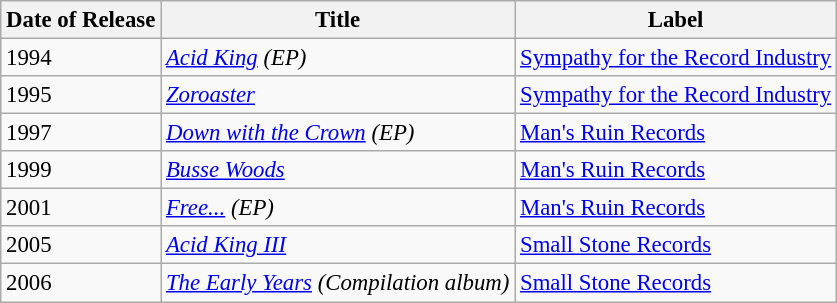<table class="wikitable" style="font-size: 95%;">
<tr>
<th>Date of Release</th>
<th>Title</th>
<th>Label</th>
</tr>
<tr>
<td>1994</td>
<td><em><a href='#'>Acid King</a> (EP)</em></td>
<td><a href='#'>Sympathy for the Record Industry</a></td>
</tr>
<tr>
<td>1995</td>
<td><em><a href='#'>Zoroaster</a></em></td>
<td><a href='#'>Sympathy for the Record Industry</a></td>
</tr>
<tr>
<td>1997</td>
<td><em><a href='#'>Down with the Crown</a> (EP)</em></td>
<td><a href='#'>Man's Ruin Records</a></td>
</tr>
<tr>
<td>1999</td>
<td><em><a href='#'>Busse Woods</a></em></td>
<td><a href='#'>Man's Ruin Records</a></td>
</tr>
<tr>
<td>2001</td>
<td><em><a href='#'>Free...</a> (EP)</em></td>
<td><a href='#'>Man's Ruin Records</a></td>
</tr>
<tr>
<td>2005</td>
<td><em><a href='#'>Acid King III</a></em></td>
<td><a href='#'>Small Stone Records</a></td>
</tr>
<tr>
<td>2006</td>
<td><em><a href='#'>The Early Years</a> (Compilation album)</em></td>
<td><a href='#'>Small Stone Records</a></td>
</tr>
</table>
